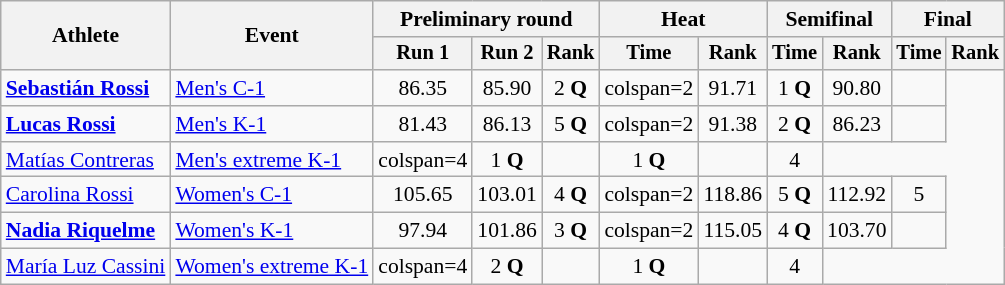<table class="wikitable" style="font-size:90%;text-align:center">
<tr>
<th rowspan=2>Athlete</th>
<th rowspan=2>Event</th>
<th colspan=3>Preliminary round</th>
<th colspan=2>Heat</th>
<th colspan=2>Semifinal</th>
<th colspan=2>Final</th>
</tr>
<tr style=font-size:95%>
<th>Run 1</th>
<th>Run 2</th>
<th>Rank</th>
<th>Time</th>
<th>Rank</th>
<th>Time</th>
<th>Rank</th>
<th>Time</th>
<th>Rank</th>
</tr>
<tr>
<td style="text-align:left"><strong><a href='#'>Sebastián Rossi</a></strong></td>
<td style="text-align:left"><a href='#'>Men's C-1</a></td>
<td>86.35</td>
<td>85.90</td>
<td>2 <strong>Q</strong></td>
<td>colspan=2 </td>
<td>91.71</td>
<td>1 <strong>Q</strong></td>
<td>90.80</td>
<td></td>
</tr>
<tr>
<td style="text-align:left"><strong><a href='#'>Lucas Rossi</a></strong></td>
<td style="text-align:left"><a href='#'>Men's K-1</a></td>
<td>81.43</td>
<td>86.13</td>
<td>5 <strong>Q</strong></td>
<td>colspan=2 </td>
<td>91.38</td>
<td>2 <strong>Q</strong></td>
<td>86.23</td>
<td></td>
</tr>
<tr>
<td style="text-align:left"><a href='#'>Matías Contreras</a></td>
<td style="text-align:left"><a href='#'>Men's extreme K-1</a></td>
<td>colspan=4 </td>
<td>1 <strong>Q</strong></td>
<td></td>
<td>1 <strong>Q</strong></td>
<td></td>
<td>4</td>
</tr>
<tr>
<td style="text-align:left"><a href='#'>Carolina Rossi</a></td>
<td style="text-align:left"><a href='#'>Women's C-1</a></td>
<td>105.65</td>
<td>103.01</td>
<td>4 <strong>Q</strong></td>
<td>colspan=2 </td>
<td>118.86</td>
<td>5 <strong>Q</strong></td>
<td>112.92</td>
<td>5</td>
</tr>
<tr>
<td style="text-align:left"><strong><a href='#'>Nadia Riquelme</a></strong></td>
<td style="text-align:left"><a href='#'>Women's K-1</a></td>
<td>97.94</td>
<td>101.86</td>
<td>3 <strong>Q</strong></td>
<td>colspan=2 </td>
<td>115.05</td>
<td>4 <strong>Q</strong></td>
<td>103.70</td>
<td></td>
</tr>
<tr>
<td style="text-align:left"><a href='#'>María Luz Cassini</a></td>
<td style="text-align:left"><a href='#'>Women's extreme K-1</a></td>
<td>colspan=4 </td>
<td>2 <strong>Q</strong></td>
<td></td>
<td>1 <strong>Q</strong></td>
<td></td>
<td>4</td>
</tr>
</table>
